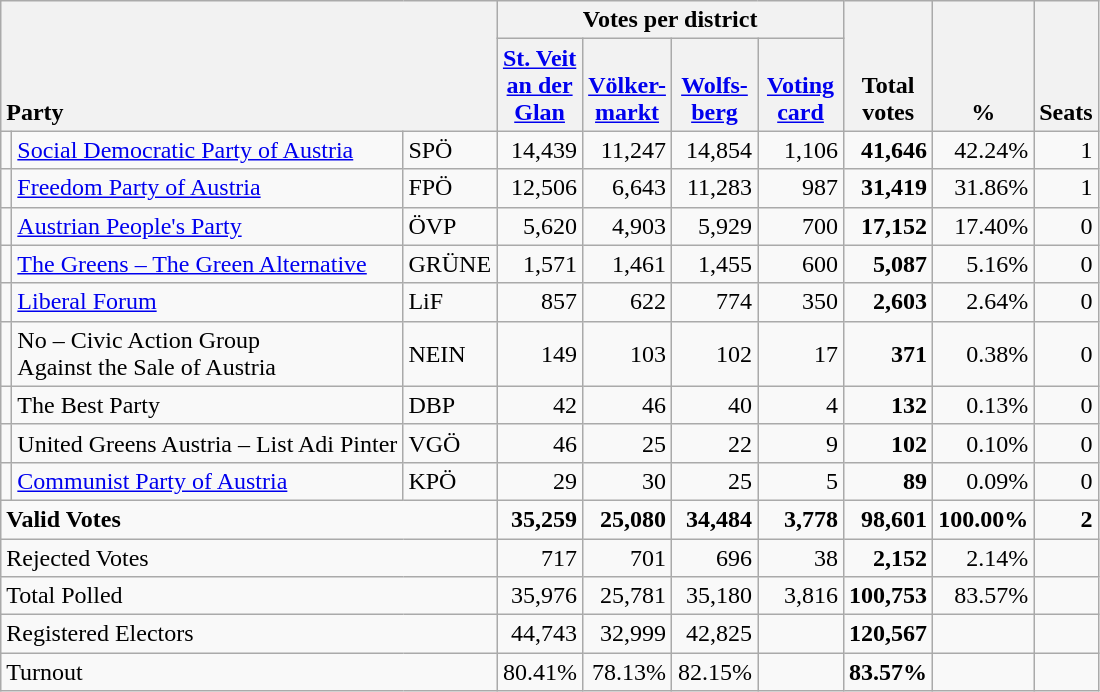<table class="wikitable" border="1" style="text-align:right;">
<tr>
<th style="text-align:left;" valign=bottom rowspan=2 colspan=3>Party</th>
<th colspan=4>Votes per district</th>
<th align=center valign=bottom rowspan=2 width="50">Total<br>votes</th>
<th align=center valign=bottom rowspan=2 width="50">%</th>
<th align=center valign=bottom rowspan=2>Seats</th>
</tr>
<tr>
<th align=center valign=bottom width="50"><a href='#'>St. Veit<br>an der<br>Glan</a></th>
<th align=center valign=bottom width="50"><a href='#'>Völker-<br>markt</a></th>
<th align=center valign=bottom width="50"><a href='#'>Wolfs-<br>berg</a></th>
<th align=center valign=bottom width="50"><a href='#'>Voting<br>card</a></th>
</tr>
<tr>
<td></td>
<td align=left><a href='#'>Social Democratic Party of Austria</a></td>
<td align=left>SPÖ</td>
<td>14,439</td>
<td>11,247</td>
<td>14,854</td>
<td>1,106</td>
<td><strong>41,646</strong></td>
<td>42.24%</td>
<td>1</td>
</tr>
<tr>
<td></td>
<td align=left><a href='#'>Freedom Party of Austria</a></td>
<td align=left>FPÖ</td>
<td>12,506</td>
<td>6,643</td>
<td>11,283</td>
<td>987</td>
<td><strong>31,419</strong></td>
<td>31.86%</td>
<td>1</td>
</tr>
<tr>
<td></td>
<td align=left><a href='#'>Austrian People's Party</a></td>
<td align=left>ÖVP</td>
<td>5,620</td>
<td>4,903</td>
<td>5,929</td>
<td>700</td>
<td><strong>17,152</strong></td>
<td>17.40%</td>
<td>0</td>
</tr>
<tr>
<td></td>
<td align=left style="white-space: nowrap;"><a href='#'>The Greens – The Green Alternative</a></td>
<td align=left>GRÜNE</td>
<td>1,571</td>
<td>1,461</td>
<td>1,455</td>
<td>600</td>
<td><strong>5,087</strong></td>
<td>5.16%</td>
<td>0</td>
</tr>
<tr>
<td></td>
<td align=left><a href='#'>Liberal Forum</a></td>
<td align=left>LiF</td>
<td>857</td>
<td>622</td>
<td>774</td>
<td>350</td>
<td><strong>2,603</strong></td>
<td>2.64%</td>
<td>0</td>
</tr>
<tr>
<td></td>
<td align=left>No – Civic Action Group<br>Against the Sale of Austria</td>
<td align=left>NEIN</td>
<td>149</td>
<td>103</td>
<td>102</td>
<td>17</td>
<td><strong>371</strong></td>
<td>0.38%</td>
<td>0</td>
</tr>
<tr>
<td></td>
<td align=left>The Best Party</td>
<td align=left>DBP</td>
<td>42</td>
<td>46</td>
<td>40</td>
<td>4</td>
<td><strong>132</strong></td>
<td>0.13%</td>
<td>0</td>
</tr>
<tr>
<td></td>
<td align=left>United Greens Austria – List Adi Pinter</td>
<td align=left>VGÖ</td>
<td>46</td>
<td>25</td>
<td>22</td>
<td>9</td>
<td><strong>102</strong></td>
<td>0.10%</td>
<td>0</td>
</tr>
<tr>
<td></td>
<td align=left><a href='#'>Communist Party of Austria</a></td>
<td align=left>KPÖ</td>
<td>29</td>
<td>30</td>
<td>25</td>
<td>5</td>
<td><strong>89</strong></td>
<td>0.09%</td>
<td>0</td>
</tr>
<tr style="font-weight:bold">
<td align=left colspan=3>Valid Votes</td>
<td>35,259</td>
<td>25,080</td>
<td>34,484</td>
<td>3,778</td>
<td>98,601</td>
<td>100.00%</td>
<td>2</td>
</tr>
<tr>
<td align=left colspan=3>Rejected Votes</td>
<td>717</td>
<td>701</td>
<td>696</td>
<td>38</td>
<td><strong>2,152</strong></td>
<td>2.14%</td>
<td></td>
</tr>
<tr>
<td align=left colspan=3>Total Polled</td>
<td>35,976</td>
<td>25,781</td>
<td>35,180</td>
<td>3,816</td>
<td><strong>100,753</strong></td>
<td>83.57%</td>
<td></td>
</tr>
<tr>
<td align=left colspan=3>Registered Electors</td>
<td>44,743</td>
<td>32,999</td>
<td>42,825</td>
<td></td>
<td><strong>120,567</strong></td>
<td></td>
<td></td>
</tr>
<tr>
<td align=left colspan=3>Turnout</td>
<td>80.41%</td>
<td>78.13%</td>
<td>82.15%</td>
<td></td>
<td><strong>83.57%</strong></td>
<td></td>
<td></td>
</tr>
</table>
